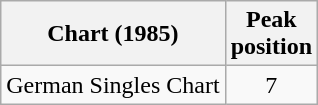<table class="wikitable sortable">
<tr>
<th>Chart (1985)</th>
<th>Peak<br>position</th>
</tr>
<tr>
<td align="left">German Singles Chart</td>
<td style="text-align:center;">7</td>
</tr>
</table>
